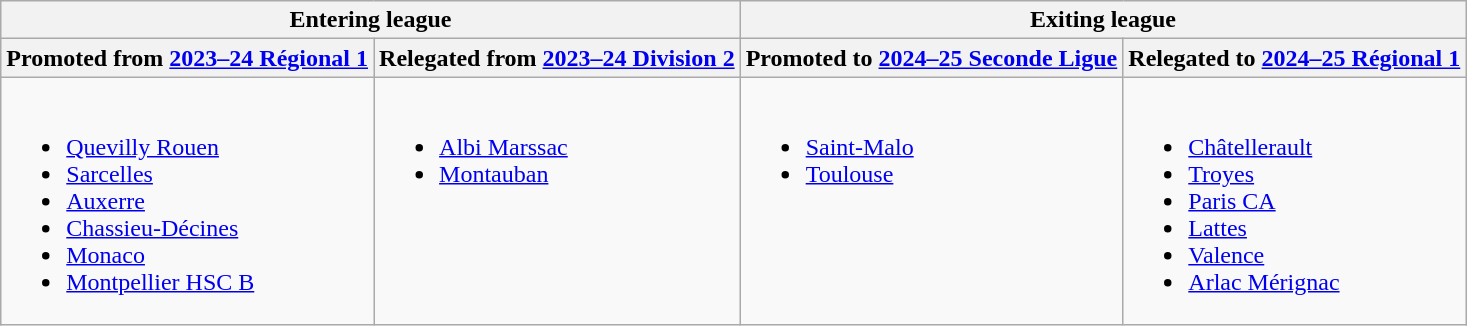<table class="wikitable">
<tr>
<th colspan=2>Entering league</th>
<th colspan=2>Exiting league</th>
</tr>
<tr>
<th>Promoted from <a href='#'>2023–24 Régional 1</a></th>
<th>Relegated from <a href='#'>2023–24 Division 2</a></th>
<th>Promoted to <a href='#'>2024–25 Seconde Ligue</a></th>
<th>Relegated to <a href='#'>2024–25 Régional 1</a></th>
</tr>
<tr style="vertical-align:top;">
<td><br><ul><li><a href='#'>Quevilly Rouen</a></li><li><a href='#'>Sarcelles</a></li><li><a href='#'>Auxerre</a></li><li><a href='#'>Chassieu-Décines</a></li><li><a href='#'>Monaco</a></li><li><a href='#'>Montpellier HSC B</a></li></ul></td>
<td><br><ul><li><a href='#'>Albi Marssac</a></li><li><a href='#'>Montauban</a></li></ul></td>
<td><br><ul><li><a href='#'>Saint-Malo</a></li><li><a href='#'>Toulouse</a></li></ul></td>
<td><br><ul><li><a href='#'>Châtellerault</a></li><li><a href='#'>Troyes</a></li><li><a href='#'>Paris CA</a></li><li><a href='#'>Lattes</a></li><li><a href='#'>Valence</a></li><li><a href='#'>Arlac Mérignac</a></li></ul></td>
</tr>
</table>
